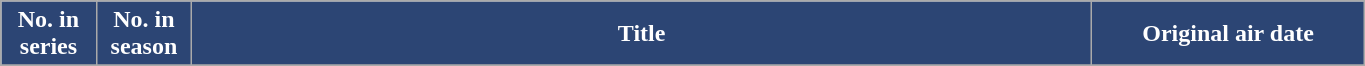<table class="wikitable plainrowheaders" style="width:72%;">
<tr>
<th scope="col" style="background-color: #2c4574; color: #ffffff;" width=7%>No. in<br>series</th>
<th scope="col" style="background-color: #2c4574; color: #ffffff;" width=7%>No. in<br>season</th>
<th scope="col" style="background-color: #2c4574; color: #ffffff;">Title</th>
<th scope="col" style="background-color: #2c4574; color: #ffffff;" width=20%>Original air date</th>
</tr>
<tr>
</tr>
</table>
